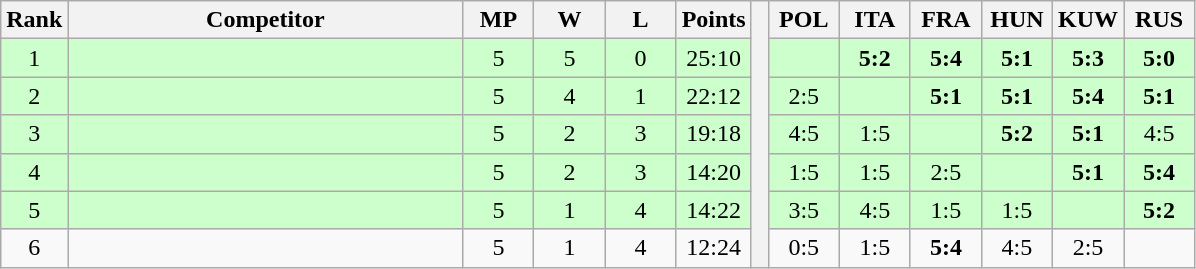<table class="wikitable" style="text-align:center">
<tr>
<th>Rank</th>
<th style="width:16em">Competitor</th>
<th style="width:2.5em">MP</th>
<th style="width:2.5em">W</th>
<th style="width:2.5em">L</th>
<th>Points</th>
<th rowspan="7"> </th>
<th style="width:2.5em">POL</th>
<th style="width:2.5em">ITA</th>
<th style="width:2.5em">FRA</th>
<th style="width:2.5em">HUN</th>
<th style="width:2.5em">KUW</th>
<th style="width:2.5em">RUS</th>
</tr>
<tr style="background:#cfc;">
<td>1</td>
<td style="text-align:left"></td>
<td>5</td>
<td>5</td>
<td>0</td>
<td>25:10</td>
<td></td>
<td><strong>5:2</strong></td>
<td><strong>5:4</strong></td>
<td><strong>5:1</strong></td>
<td><strong>5:3</strong></td>
<td><strong>5:0</strong></td>
</tr>
<tr style="background:#cfc;">
<td>2</td>
<td style="text-align:left"></td>
<td>5</td>
<td>4</td>
<td>1</td>
<td>22:12</td>
<td>2:5</td>
<td></td>
<td><strong>5:1</strong></td>
<td><strong>5:1</strong></td>
<td><strong>5:4</strong></td>
<td><strong>5:1</strong></td>
</tr>
<tr style="background:#cfc;">
<td>3</td>
<td style="text-align:left"></td>
<td>5</td>
<td>2</td>
<td>3</td>
<td>19:18</td>
<td>4:5</td>
<td>1:5</td>
<td></td>
<td><strong>5:2</strong></td>
<td><strong>5:1</strong></td>
<td>4:5</td>
</tr>
<tr style="background:#cfc;">
<td>4</td>
<td style="text-align:left"></td>
<td>5</td>
<td>2</td>
<td>3</td>
<td>14:20</td>
<td>1:5</td>
<td>1:5</td>
<td>2:5</td>
<td></td>
<td><strong>5:1</strong></td>
<td><strong>5:4</strong></td>
</tr>
<tr style="background:#cfc;">
<td>5</td>
<td style="text-align:left"></td>
<td>5</td>
<td>1</td>
<td>4</td>
<td>14:22</td>
<td>3:5</td>
<td>4:5</td>
<td>1:5</td>
<td>1:5</td>
<td></td>
<td><strong>5:2</strong></td>
</tr>
<tr>
<td>6</td>
<td style="text-align:left"></td>
<td>5</td>
<td>1</td>
<td>4</td>
<td>12:24</td>
<td>0:5</td>
<td>1:5</td>
<td><strong>5:4</strong></td>
<td>4:5</td>
<td>2:5</td>
<td></td>
</tr>
</table>
